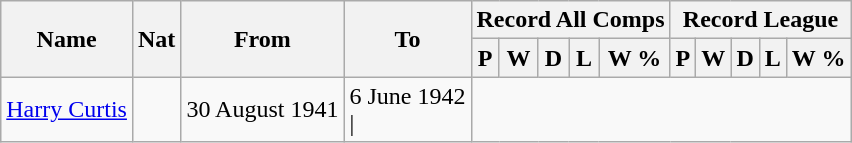<table class="wikitable" style="text-align: center">
<tr>
<th rowspan="2">Name</th>
<th rowspan="2">Nat</th>
<th rowspan="2">From</th>
<th rowspan="2">To</th>
<th colspan="5">Record All Comps</th>
<th colspan="5">Record League</th>
</tr>
<tr>
<th>P</th>
<th>W</th>
<th>D</th>
<th>L</th>
<th>W %</th>
<th>P</th>
<th>W</th>
<th>D</th>
<th>L</th>
<th>W %</th>
</tr>
<tr>
<td align=left><a href='#'>Harry Curtis</a></td>
<td></td>
<td align=left>30 August 1941</td>
<td align=left>6 June 1942<br>|</td>
</tr>
</table>
